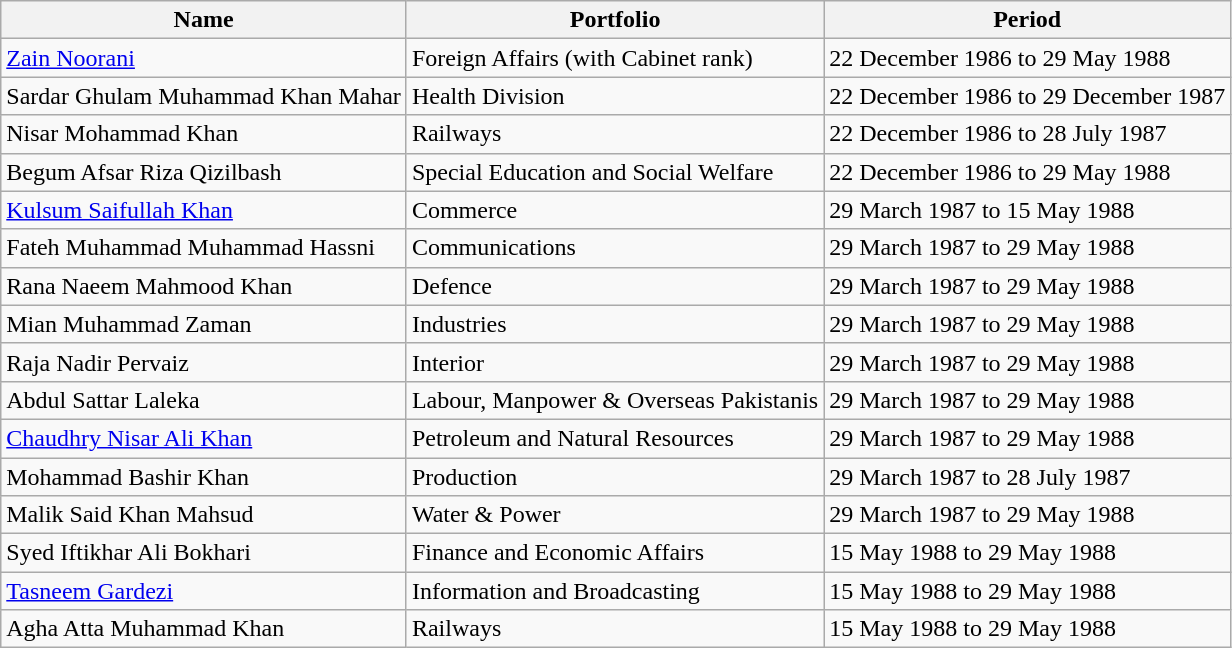<table class="wikitable sortable">
<tr>
<th>Name</th>
<th>Portfolio</th>
<th>Period</th>
</tr>
<tr>
<td><a href='#'>Zain Noorani</a></td>
<td>Foreign Affairs (with Cabinet rank)</td>
<td>22 December 1986 to 29 May 1988</td>
</tr>
<tr>
<td>Sardar Ghulam Muhammad Khan Mahar</td>
<td>Health Division</td>
<td>22 December 1986 to 29 December 1987</td>
</tr>
<tr>
<td>Nisar Mohammad Khan</td>
<td>Railways</td>
<td>22 December 1986 to 28 July 1987</td>
</tr>
<tr>
<td>Begum Afsar Riza Qizilbash</td>
<td>Special Education and Social Welfare</td>
<td>22 December 1986 to 29 May 1988</td>
</tr>
<tr>
<td><a href='#'>Kulsum Saifullah Khan</a></td>
<td>Commerce</td>
<td>29 March 1987 to 15 May 1988</td>
</tr>
<tr>
<td>Fateh Muhammad Muhammad Hassni</td>
<td>Communications</td>
<td>29 March 1987 to 29 May 1988</td>
</tr>
<tr>
<td>Rana Naeem Mahmood Khan</td>
<td>Defence</td>
<td>29 March 1987 to 29 May 1988</td>
</tr>
<tr>
<td>Mian Muhammad Zaman</td>
<td>Industries</td>
<td>29 March 1987 to 29 May 1988</td>
</tr>
<tr>
<td>Raja Nadir Pervaiz</td>
<td>Interior</td>
<td>29 March 1987 to 29 May 1988</td>
</tr>
<tr>
<td>Abdul Sattar Laleka</td>
<td>Labour, Manpower & Overseas Pakistanis</td>
<td>29 March 1987 to 29 May 1988</td>
</tr>
<tr>
<td><a href='#'>Chaudhry Nisar Ali Khan</a></td>
<td>Petroleum and Natural Resources</td>
<td>29 March 1987 to 29 May 1988</td>
</tr>
<tr>
<td>Mohammad Bashir Khan</td>
<td>Production</td>
<td>29 March 1987 to 28 July 1987</td>
</tr>
<tr>
<td>Malik Said Khan Mahsud</td>
<td>Water & Power</td>
<td>29 March 1987 to 29 May 1988</td>
</tr>
<tr>
<td>Syed Iftikhar Ali Bokhari</td>
<td>Finance and Economic Affairs</td>
<td>15 May 1988 to 29 May 1988</td>
</tr>
<tr>
<td><a href='#'>Tasneem Gardezi</a></td>
<td>Information and Broadcasting</td>
<td>15 May 1988 to 29 May 1988</td>
</tr>
<tr>
<td>Agha Atta Muhammad Khan</td>
<td>Railways</td>
<td>15 May 1988 to 29 May 1988</td>
</tr>
</table>
